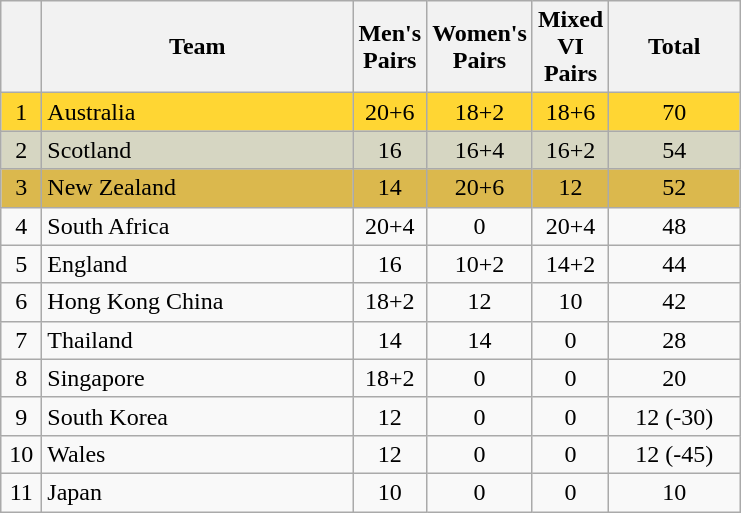<table class="wikitable" style="font-size: 100%">
<tr>
<th width="20"></th>
<th width="200">Team</th>
<th width="20">Men's Pairs</th>
<th width="20">Women's Pairs</th>
<th width="20">Mixed VI Pairs</th>
<th width="80">Total</th>
</tr>
<tr align="center" style="background: #FFD633;">
<td>1</td>
<td align="left"> Australia</td>
<td>20+6</td>
<td>18+2</td>
<td>18+6</td>
<td>70</td>
</tr>
<tr align="center" style="background: #D6D6C2;">
<td>2</td>
<td align="left"> Scotland</td>
<td>16</td>
<td>16+4</td>
<td>16+2</td>
<td>54</td>
</tr>
<tr align="center" style="background: #DBB84D;">
<td>3</td>
<td align="left"> New Zealand</td>
<td>14</td>
<td>20+6</td>
<td>12</td>
<td>52</td>
</tr>
<tr align="center">
<td>4</td>
<td align="left"> South Africa</td>
<td>20+4</td>
<td>0</td>
<td>20+4</td>
<td>48</td>
</tr>
<tr align="center">
<td>5</td>
<td align="left"> England</td>
<td>16</td>
<td>10+2</td>
<td>14+2</td>
<td>44</td>
</tr>
<tr align="center">
<td>6</td>
<td align="left"> Hong Kong China</td>
<td>18+2</td>
<td>12</td>
<td>10</td>
<td>42</td>
</tr>
<tr align="center">
<td>7</td>
<td align="left"> Thailand</td>
<td>14</td>
<td>14</td>
<td>0</td>
<td>28</td>
</tr>
<tr align="center">
<td>8</td>
<td align="left"> Singapore</td>
<td>18+2</td>
<td>0</td>
<td>0</td>
<td>20</td>
</tr>
<tr align="center">
<td>9</td>
<td align="left"> South Korea</td>
<td>12</td>
<td>0</td>
<td>0</td>
<td>12 (-30)</td>
</tr>
<tr align="center">
<td>10</td>
<td align="left"> Wales</td>
<td>12</td>
<td>0</td>
<td>0</td>
<td>12 (-45)</td>
</tr>
<tr align="center">
<td>11</td>
<td align="left"> Japan</td>
<td>10</td>
<td>0</td>
<td>0</td>
<td>10</td>
</tr>
</table>
